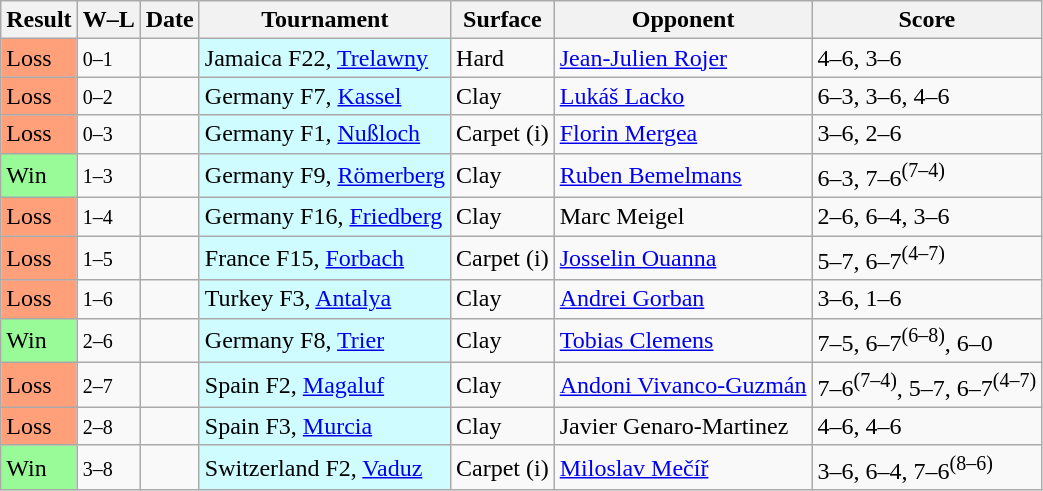<table class="wikitable sortable nowrap">
<tr>
<th>Result</th>
<th class="unsortable">W–L</th>
<th>Date</th>
<th>Tournament</th>
<th>Surface</th>
<th>Opponent</th>
<th class=unsortable>Score</th>
</tr>
<tr>
<td bgcolor="FFA07A">Loss</td>
<td><small>0–1</small></td>
<td></td>
<td bgcolor=cffcff>Jamaica F22, <a href='#'>Trelawny</a></td>
<td>Hard</td>
<td> <a href='#'>Jean-Julien Rojer</a></td>
<td>4–6, 3–6</td>
</tr>
<tr>
<td bgcolor="FFA07A">Loss</td>
<td><small>0–2</small></td>
<td></td>
<td bgcolor=cffcff>Germany F7, <a href='#'>Kassel</a></td>
<td>Clay</td>
<td> <a href='#'>Lukáš Lacko</a></td>
<td>6–3, 3–6, 4–6</td>
</tr>
<tr>
<td bgcolor="FFA07A">Loss</td>
<td><small>0–3</small></td>
<td></td>
<td bgcolor=cffcff>Germany F1, <a href='#'>Nußloch</a></td>
<td>Carpet (i)</td>
<td> <a href='#'>Florin Mergea</a></td>
<td>3–6, 2–6</td>
</tr>
<tr>
<td bgcolor=98FB98>Win</td>
<td><small>1–3</small></td>
<td></td>
<td bgcolor=cffcff>Germany F9, <a href='#'>Römerberg</a></td>
<td>Clay</td>
<td> <a href='#'>Ruben Bemelmans</a></td>
<td>6–3, 7–6<sup>(7–4)</sup></td>
</tr>
<tr>
<td bgcolor="FFA07A">Loss</td>
<td><small>1–4</small></td>
<td></td>
<td bgcolor=cffcff>Germany F16, <a href='#'>Friedberg</a></td>
<td>Clay</td>
<td> Marc Meigel</td>
<td>2–6, 6–4, 3–6</td>
</tr>
<tr>
<td bgcolor="FFA07A">Loss</td>
<td><small>1–5</small></td>
<td></td>
<td bgcolor=cffcff>France F15, <a href='#'>Forbach</a></td>
<td>Carpet (i)</td>
<td> <a href='#'>Josselin Ouanna</a></td>
<td>5–7, 6–7<sup>(4–7)</sup></td>
</tr>
<tr>
<td bgcolor="FFA07A">Loss</td>
<td><small>1–6</small></td>
<td></td>
<td bgcolor=cffcff>Turkey F3, <a href='#'>Antalya</a></td>
<td>Clay</td>
<td> <a href='#'>Andrei Gorban</a></td>
<td>3–6, 1–6</td>
</tr>
<tr>
<td bgcolor=98FB98>Win</td>
<td><small>2–6</small></td>
<td></td>
<td bgcolor=cffcff>Germany F8, <a href='#'>Trier</a></td>
<td>Clay</td>
<td> <a href='#'>Tobias Clemens</a></td>
<td>7–5, 6–7<sup>(6–8)</sup>, 6–0</td>
</tr>
<tr>
<td bgcolor="FFA07A">Loss</td>
<td><small>2–7</small></td>
<td></td>
<td bgcolor=cffcff>Spain F2, <a href='#'>Magaluf</a></td>
<td>Clay</td>
<td> <a href='#'>Andoni Vivanco-Guzmán</a></td>
<td>7–6<sup>(7–4)</sup>, 5–7, 6–7<sup>(4–7)</sup></td>
</tr>
<tr>
<td bgcolor="FFA07A">Loss</td>
<td><small>2–8</small></td>
<td></td>
<td bgcolor=cffcff>Spain F3, <a href='#'>Murcia</a></td>
<td>Clay</td>
<td> Javier Genaro-Martinez</td>
<td>4–6, 4–6</td>
</tr>
<tr>
<td bgcolor=98FB98>Win</td>
<td><small>3–8</small></td>
<td></td>
<td bgcolor=cffcff>Switzerland F2, <a href='#'>Vaduz</a></td>
<td>Carpet (i)</td>
<td> <a href='#'>Miloslav Mečíř</a></td>
<td>3–6, 6–4, 7–6<sup>(8–6)</sup></td>
</tr>
</table>
